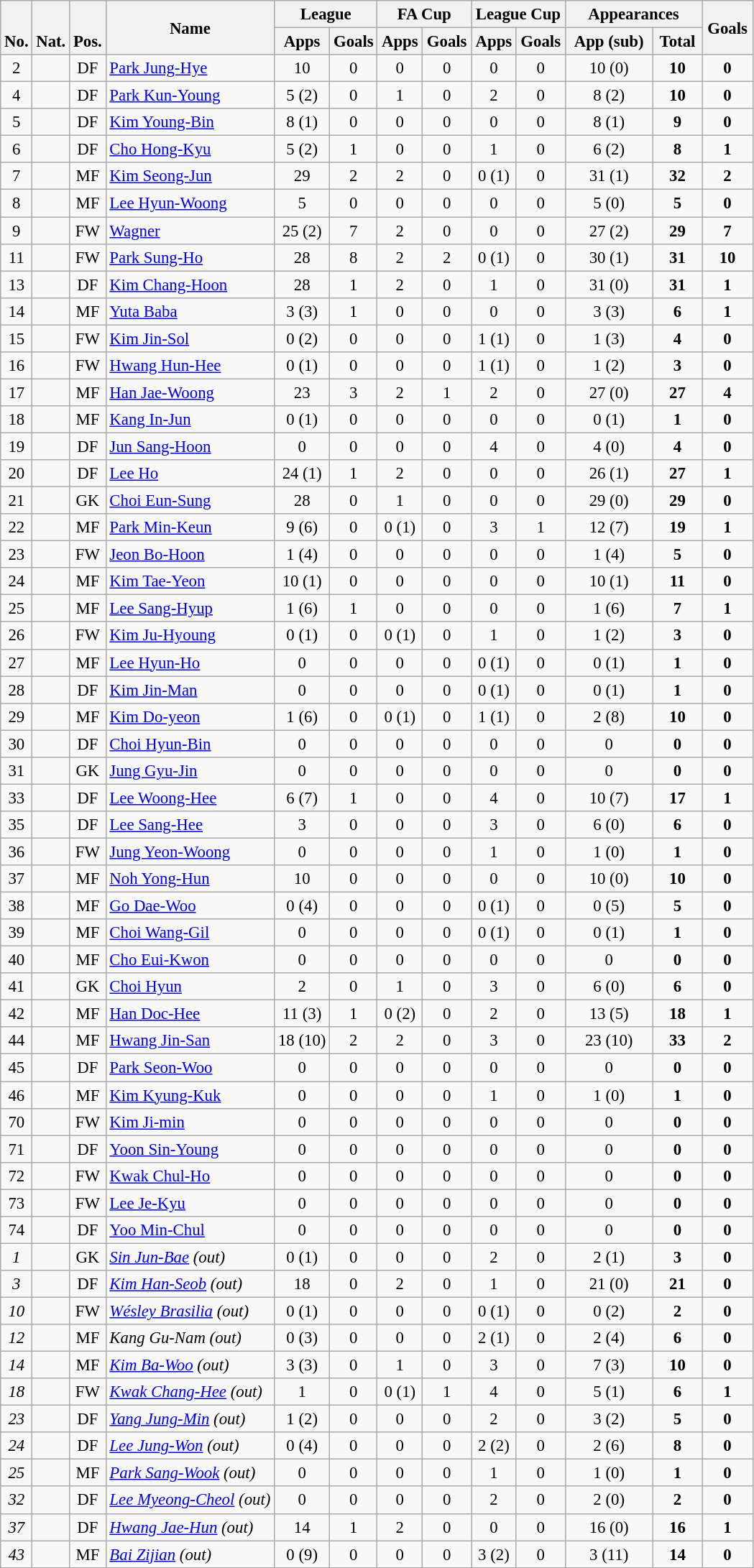<table class="wikitable" style="font-size: 95%; text-align: center;">
<tr>
<th rowspan="2" valign="bottom">No.</th>
<th rowspan="2" valign="bottom">Nat.</th>
<th rowspan="2" valign="bottom">Pos.</th>
<th rowspan="2">Name</th>
<th colspan="2" width="80">League</th>
<th colspan="2" width="80">FA Cup</th>
<th colspan="2" width="80">League Cup</th>
<th colspan="2" width="120">Appearances</th>
<th rowspan="2" width="40">Goals</th>
</tr>
<tr>
<th>Apps</th>
<th>Goals</th>
<th>Apps</th>
<th>Goals</th>
<th>Apps</th>
<th>Goals</th>
<th>App (sub)</th>
<th>Total</th>
</tr>
<tr>
<td>2</td>
<td></td>
<td>DF</td>
<td align="left"><a href='#'>Park Jung-Hye</a></td>
<td>10</td>
<td>0</td>
<td>0</td>
<td>0</td>
<td>0</td>
<td>0</td>
<td>10 (0)</td>
<td><strong>10</strong></td>
<td><strong>0</strong></td>
</tr>
<tr>
<td>4</td>
<td></td>
<td>DF</td>
<td align="left"><a href='#'>Park Kun-Young</a></td>
<td>5 (2)</td>
<td>0</td>
<td>1</td>
<td>0</td>
<td>2</td>
<td>0</td>
<td>8 (2)</td>
<td><strong>10</strong></td>
<td><strong>0</strong></td>
</tr>
<tr>
<td>5</td>
<td></td>
<td>DF</td>
<td align="left"><a href='#'>Kim Young-Bin</a></td>
<td>8 (1)</td>
<td>0</td>
<td>0</td>
<td>0</td>
<td>0</td>
<td>0</td>
<td>8 (1)</td>
<td><strong>9</strong></td>
<td><strong>0</strong></td>
</tr>
<tr>
<td>6</td>
<td></td>
<td>DF</td>
<td align="left"><a href='#'>Cho Hong-Kyu</a></td>
<td>5 (2)</td>
<td>1</td>
<td>0</td>
<td>0</td>
<td>1</td>
<td>0</td>
<td>6 (2)</td>
<td><strong>8</strong></td>
<td><strong>1</strong></td>
</tr>
<tr>
<td>7</td>
<td></td>
<td>MF</td>
<td align="left"><a href='#'>Kim Seong-Jun</a></td>
<td>29</td>
<td>2</td>
<td>2</td>
<td>0</td>
<td>0 (1)</td>
<td>0</td>
<td>31 (1)</td>
<td><strong>32</strong></td>
<td><strong>2</strong></td>
</tr>
<tr>
<td>8</td>
<td></td>
<td>MF</td>
<td align="left"><a href='#'>Lee Hyun-Woong</a></td>
<td>5</td>
<td>0</td>
<td>0</td>
<td>0</td>
<td>0</td>
<td>0</td>
<td>5 (0)</td>
<td><strong>5</strong></td>
<td><strong>0</strong></td>
</tr>
<tr>
<td>9</td>
<td></td>
<td>FW</td>
<td align="left"><a href='#'>Wagner</a></td>
<td>25 (2)</td>
<td>7</td>
<td>2</td>
<td>0</td>
<td>0</td>
<td>0</td>
<td>27 (2)</td>
<td><strong>29</strong></td>
<td><strong>7</strong></td>
</tr>
<tr>
<td>11</td>
<td></td>
<td>FW</td>
<td align="left"><a href='#'>Park Sung-Ho</a></td>
<td>28</td>
<td>8</td>
<td>2</td>
<td>2</td>
<td>0 (1)</td>
<td>0</td>
<td>30 (1)</td>
<td><strong>31</strong></td>
<td><strong>10</strong></td>
</tr>
<tr>
<td>13</td>
<td></td>
<td>DF</td>
<td align="left"><a href='#'>Kim Chang-Hoon</a></td>
<td>28</td>
<td>1</td>
<td>2</td>
<td>0</td>
<td>1</td>
<td>0</td>
<td>31 (0)</td>
<td><strong>31</strong></td>
<td><strong>1</strong></td>
</tr>
<tr>
<td>14</td>
<td></td>
<td>MF</td>
<td align="left"><a href='#'>Yuta Baba</a></td>
<td>3 (3)</td>
<td>1</td>
<td>0</td>
<td>0</td>
<td>0</td>
<td>0</td>
<td>3 (3)</td>
<td><strong>6</strong></td>
<td><strong>1</strong></td>
</tr>
<tr>
<td>15</td>
<td></td>
<td>FW</td>
<td align="left"><a href='#'>Kim Jin-Sol</a></td>
<td>0 (2)</td>
<td>0</td>
<td>0</td>
<td>0</td>
<td>1 (1)</td>
<td>0</td>
<td>1 (3)</td>
<td><strong>4</strong></td>
<td><strong>0</strong></td>
</tr>
<tr>
<td>16</td>
<td></td>
<td>FW</td>
<td align="left"><a href='#'>Hwang Hun-Hee</a></td>
<td>0 (1)</td>
<td>0</td>
<td>0</td>
<td>0</td>
<td>1 (1)</td>
<td>0</td>
<td>1 (2)</td>
<td><strong>3</strong></td>
<td><strong>0</strong></td>
</tr>
<tr>
<td>17</td>
<td></td>
<td>MF</td>
<td align="left"><a href='#'>Han Jae-Woong</a></td>
<td>23</td>
<td>3</td>
<td>2</td>
<td>1</td>
<td>2</td>
<td>0</td>
<td>27 (0)</td>
<td><strong>27</strong></td>
<td><strong>4</strong></td>
</tr>
<tr>
<td>18</td>
<td></td>
<td>MF</td>
<td align="left"><a href='#'>Kang In-Jun</a></td>
<td>0 (1)</td>
<td>0</td>
<td>0</td>
<td>0</td>
<td>0</td>
<td>0</td>
<td>0 (1)</td>
<td><strong>1</strong></td>
<td><strong>0</strong></td>
</tr>
<tr>
<td>19</td>
<td></td>
<td>DF</td>
<td align="left"><a href='#'>Jun Sang-Hoon</a></td>
<td>0</td>
<td>0</td>
<td>0</td>
<td>0</td>
<td>4</td>
<td>0</td>
<td>4 (0)</td>
<td><strong>4</strong></td>
<td><strong>0</strong></td>
</tr>
<tr>
<td>20</td>
<td></td>
<td>DF</td>
<td align="left"><a href='#'>Lee Ho</a></td>
<td>24 (1)</td>
<td>1</td>
<td>2</td>
<td>0</td>
<td>0</td>
<td>0</td>
<td>26 (1)</td>
<td><strong>27</strong></td>
<td><strong>1</strong></td>
</tr>
<tr>
<td>21</td>
<td></td>
<td>GK</td>
<td align="left"><a href='#'>Choi Eun-Sung</a></td>
<td>28</td>
<td>0</td>
<td>1</td>
<td>0</td>
<td>0</td>
<td>0</td>
<td>29 (0)</td>
<td><strong>29</strong></td>
<td><strong>0</strong></td>
</tr>
<tr>
<td>22</td>
<td></td>
<td>MF</td>
<td align="left"><a href='#'>Park Min-Keun</a></td>
<td>9 (6)</td>
<td>0</td>
<td>0 (1)</td>
<td>0</td>
<td>3</td>
<td>1</td>
<td>12 (7)</td>
<td><strong>19</strong></td>
<td><strong>1</strong></td>
</tr>
<tr>
<td>23</td>
<td></td>
<td>FW</td>
<td align="left"><a href='#'>Jeon Bo-Hoon</a></td>
<td>1 (4)</td>
<td>0</td>
<td>0</td>
<td>0</td>
<td>0</td>
<td>0</td>
<td>1 (4)</td>
<td><strong>5</strong></td>
<td><strong>0</strong></td>
</tr>
<tr>
<td>24</td>
<td></td>
<td>MF</td>
<td align="left"><a href='#'>Kim Tae-Yeon</a></td>
<td>10 (1)</td>
<td>0</td>
<td>0</td>
<td>0</td>
<td>0</td>
<td>0</td>
<td>10 (1)</td>
<td><strong>11</strong></td>
<td><strong>0</strong></td>
</tr>
<tr>
<td>25</td>
<td></td>
<td>MF</td>
<td align="left"><a href='#'>Lee Sang-Hyup</a></td>
<td>1 (6)</td>
<td>1</td>
<td>0</td>
<td>0</td>
<td>0</td>
<td>0</td>
<td>1 (6)</td>
<td><strong>7</strong></td>
<td><strong>1</strong></td>
</tr>
<tr>
<td>26</td>
<td></td>
<td>FW</td>
<td align="left"><a href='#'>Kim Ju-Hyoung</a></td>
<td>0 (1)</td>
<td>0</td>
<td>0 (1)</td>
<td>0</td>
<td>1</td>
<td>0</td>
<td>1 (2)</td>
<td><strong>3</strong></td>
<td><strong>0</strong></td>
</tr>
<tr>
<td>27</td>
<td></td>
<td>MF</td>
<td align="left"><a href='#'>Lee Hyun-Ho</a></td>
<td>0</td>
<td>0</td>
<td>0</td>
<td>0</td>
<td>0 (1)</td>
<td>0</td>
<td>0 (1)</td>
<td><strong>1</strong></td>
<td><strong>0</strong></td>
</tr>
<tr>
<td>28</td>
<td></td>
<td>DF</td>
<td align="left"><a href='#'>Kim Jin-Man</a></td>
<td>0</td>
<td>0</td>
<td>0</td>
<td>0</td>
<td>0 (1)</td>
<td>0</td>
<td>0 (1)</td>
<td><strong>1</strong></td>
<td><strong>0</strong></td>
</tr>
<tr>
<td>29</td>
<td></td>
<td>MF</td>
<td align="left"><a href='#'>Kim Do-yeon</a></td>
<td>1 (6)</td>
<td>0</td>
<td>0 (1)</td>
<td>0</td>
<td>1 (1)</td>
<td>0</td>
<td>2 (8)</td>
<td><strong>10</strong></td>
<td><strong>0</strong></td>
</tr>
<tr>
<td>30</td>
<td></td>
<td>DF</td>
<td align="left"><a href='#'>Choi Hyun-Bin</a></td>
<td>0</td>
<td>0</td>
<td>0</td>
<td>0</td>
<td>0</td>
<td>0</td>
<td>0</td>
<td><strong>0</strong></td>
<td><strong>0</strong></td>
</tr>
<tr>
<td>31</td>
<td></td>
<td>GK</td>
<td align="left"><a href='#'>Jung Gyu-Jin</a></td>
<td>0</td>
<td>0</td>
<td>0</td>
<td>0</td>
<td>0</td>
<td>0</td>
<td>0</td>
<td><strong>0</strong></td>
<td><strong>0</strong></td>
</tr>
<tr>
<td>33</td>
<td></td>
<td>DF</td>
<td align="left"><a href='#'>Lee Woong-Hee</a></td>
<td>6 (7)</td>
<td>1</td>
<td>0</td>
<td>0</td>
<td>4</td>
<td>0</td>
<td>10 (7)</td>
<td><strong>17</strong></td>
<td><strong>1</strong></td>
</tr>
<tr>
<td>35</td>
<td></td>
<td>DF</td>
<td align="left"><a href='#'>Lee Sang-Hee</a></td>
<td>3</td>
<td>0</td>
<td>0</td>
<td>0</td>
<td>3</td>
<td>0</td>
<td>6 (0)</td>
<td><strong>6</strong></td>
<td><strong>0</strong></td>
</tr>
<tr>
<td>36</td>
<td></td>
<td>FW</td>
<td align="left"><a href='#'>Jung Yeon-Woong</a></td>
<td>0</td>
<td>0</td>
<td>0</td>
<td>0</td>
<td>1</td>
<td>0</td>
<td>1 (0)</td>
<td><strong>1</strong></td>
<td><strong>0</strong></td>
</tr>
<tr>
<td>37</td>
<td></td>
<td>MF</td>
<td align="left"><a href='#'>Noh Yong-Hun</a></td>
<td>10</td>
<td>0</td>
<td>0</td>
<td>0</td>
<td>0</td>
<td>0</td>
<td>10 (0)</td>
<td><strong>10</strong></td>
<td><strong>0</strong></td>
</tr>
<tr>
<td>38</td>
<td></td>
<td>MF</td>
<td align="left"><a href='#'>Go Dae-Woo</a></td>
<td>0 (4)</td>
<td>0</td>
<td>0</td>
<td>0</td>
<td>0 (1)</td>
<td>0</td>
<td>0 (5)</td>
<td><strong>5</strong></td>
<td><strong>0</strong></td>
</tr>
<tr>
<td>39</td>
<td></td>
<td>MF</td>
<td align="left"><a href='#'>Choi Wang-Gil</a></td>
<td>0</td>
<td>0</td>
<td>0</td>
<td>0</td>
<td>0 (1)</td>
<td>0</td>
<td>0 (1)</td>
<td><strong>1</strong></td>
<td><strong>0</strong></td>
</tr>
<tr>
<td>40</td>
<td></td>
<td>MF</td>
<td align="left"><a href='#'>Cho Eui-Kwon</a></td>
<td>0</td>
<td>0</td>
<td>0</td>
<td>0</td>
<td>0</td>
<td>0</td>
<td>0</td>
<td><strong>0</strong></td>
<td><strong>0</strong></td>
</tr>
<tr>
<td>41</td>
<td></td>
<td>GK</td>
<td align="left"><a href='#'>Choi Hyun</a></td>
<td>2</td>
<td>0</td>
<td>1</td>
<td>0</td>
<td>3</td>
<td>0</td>
<td>6 (0)</td>
<td><strong>6</strong></td>
<td><strong>0</strong></td>
</tr>
<tr>
<td>42</td>
<td></td>
<td>MF</td>
<td align="left"><a href='#'>Han Doc-Hee</a></td>
<td>11 (3)</td>
<td>1</td>
<td>0 (2)</td>
<td>0</td>
<td>2</td>
<td>0</td>
<td>13 (5)</td>
<td><strong>18</strong></td>
<td><strong>1</strong></td>
</tr>
<tr>
<td>44</td>
<td></td>
<td>MF</td>
<td align="left"><a href='#'>Hwang Jin-San</a></td>
<td>18 (10)</td>
<td>2</td>
<td>2</td>
<td>0</td>
<td>3</td>
<td>0</td>
<td>23 (10)</td>
<td><strong>33</strong></td>
<td><strong>2</strong></td>
</tr>
<tr>
<td>45</td>
<td></td>
<td>DF</td>
<td align="left"><a href='#'>Park Seon-Woo</a></td>
<td>0</td>
<td>0</td>
<td>0</td>
<td>0</td>
<td>0</td>
<td>0</td>
<td>0</td>
<td><strong>0</strong></td>
<td><strong>0</strong></td>
</tr>
<tr>
<td>46</td>
<td></td>
<td>MF</td>
<td align="left"><a href='#'>Kim Kyung-Kuk</a></td>
<td>0</td>
<td>0</td>
<td>0</td>
<td>0</td>
<td>1</td>
<td>0</td>
<td>1 (0)</td>
<td><strong>1</strong></td>
<td><strong>0</strong></td>
</tr>
<tr>
<td>70</td>
<td></td>
<td>FW</td>
<td align="left"><a href='#'>Kim Ji-min</a></td>
<td>0</td>
<td>0</td>
<td>0</td>
<td>0</td>
<td>0</td>
<td>0</td>
<td>0</td>
<td><strong>0</strong></td>
<td><strong>0</strong></td>
</tr>
<tr>
<td>71</td>
<td></td>
<td>DF</td>
<td align="left"><a href='#'>Yoon Sin-Young</a></td>
<td>0</td>
<td>0</td>
<td>0</td>
<td>0</td>
<td>0</td>
<td>0</td>
<td>0</td>
<td><strong>0</strong></td>
<td><strong>0</strong></td>
</tr>
<tr>
<td>72</td>
<td></td>
<td>FW</td>
<td align="left"><a href='#'>Kwak Chul-Ho</a></td>
<td>0</td>
<td>0</td>
<td>0</td>
<td>0</td>
<td>0</td>
<td>0</td>
<td>0</td>
<td><strong>0</strong></td>
<td><strong>0</strong></td>
</tr>
<tr>
<td>73</td>
<td></td>
<td>FW</td>
<td align="left"><a href='#'>Lee Je-Kyu</a></td>
<td>0</td>
<td>0</td>
<td>0</td>
<td>0</td>
<td>0</td>
<td>0</td>
<td>0</td>
<td><strong>0</strong></td>
<td><strong>0</strong></td>
</tr>
<tr>
<td>74</td>
<td></td>
<td>DF</td>
<td align="left"><a href='#'>Yoo Min-Chul</a></td>
<td>0</td>
<td>0</td>
<td>0</td>
<td>0</td>
<td>0</td>
<td>0</td>
<td>0</td>
<td><strong>0</strong></td>
<td><strong>0</strong></td>
</tr>
<tr>
<td><em>1</em></td>
<td></td>
<td>GK</td>
<td align="left"><em><a href='#'>Sin Jun-Bae</a> (out)</em></td>
<td>0 (1)</td>
<td>0</td>
<td>0</td>
<td>0</td>
<td>2</td>
<td>0</td>
<td>2 (1)</td>
<td><strong>3</strong></td>
<td><strong>0</strong></td>
</tr>
<tr>
<td><em>3</em></td>
<td></td>
<td>DF</td>
<td align="left"><em><a href='#'>Kim Han-Seob</a> (out)</em></td>
<td>18</td>
<td>0</td>
<td>2</td>
<td>0</td>
<td>1</td>
<td>0</td>
<td>21 (0)</td>
<td><strong>21</strong></td>
<td><strong>0</strong></td>
</tr>
<tr>
<td><em>10</em></td>
<td></td>
<td>FW</td>
<td align="left"><em><a href='#'>Wésley Brasilia</a> (out)</em></td>
<td>0 (1)</td>
<td>0</td>
<td>0</td>
<td>0</td>
<td>0 (1)</td>
<td>0</td>
<td>0 (2)</td>
<td><strong>2</strong></td>
<td><strong>0</strong></td>
</tr>
<tr>
<td><em>12</em></td>
<td></td>
<td>MF</td>
<td align="left"><em>Kang Gu-Nam (out)</em></td>
<td>0 (3)</td>
<td>0</td>
<td>0</td>
<td>0</td>
<td>2 (1)</td>
<td>0</td>
<td>2 (4)</td>
<td><strong>6</strong></td>
<td><strong>0</strong></td>
</tr>
<tr>
<td><em>14</em></td>
<td></td>
<td>MF</td>
<td align="left"><em><a href='#'>Kim Ba-Woo</a> (out)</em></td>
<td>3 (3)</td>
<td>0</td>
<td>1</td>
<td>0</td>
<td>3</td>
<td>0</td>
<td>7 (3)</td>
<td><strong>10</strong></td>
<td><strong>0</strong></td>
</tr>
<tr>
<td><em>18</em></td>
<td></td>
<td>FW</td>
<td align="left"><em><a href='#'>Kwak Chang-Hee</a> (out)</em></td>
<td>1</td>
<td>0</td>
<td>0 (1)</td>
<td>1</td>
<td>4</td>
<td>0</td>
<td>5 (1)</td>
<td><strong>6</strong></td>
<td><strong>1</strong></td>
</tr>
<tr>
<td><em>23</em></td>
<td></td>
<td>DF</td>
<td align="left"><em><a href='#'>Yang Jung-Min</a> (out)</em></td>
<td>1 (2)</td>
<td>0</td>
<td>0</td>
<td>0</td>
<td>2</td>
<td>0</td>
<td>3 (2)</td>
<td><strong>5</strong></td>
<td><strong>0</strong></td>
</tr>
<tr>
<td><em>24</em></td>
<td></td>
<td>DF</td>
<td align="left"><em><a href='#'>Lee Jung-Won</a> (out)</em></td>
<td>0 (4)</td>
<td>0</td>
<td>0</td>
<td>0</td>
<td>2 (2)</td>
<td>0</td>
<td>2 (6)</td>
<td><strong>8</strong></td>
<td><strong>0</strong></td>
</tr>
<tr>
<td><em>25</em></td>
<td></td>
<td>MF</td>
<td align="left"><em><a href='#'>Park Sang-Wook</a> (out)</em></td>
<td>0</td>
<td>0</td>
<td>0</td>
<td>0</td>
<td>1</td>
<td>0</td>
<td>1 (0)</td>
<td><strong>1</strong></td>
<td><strong>0</strong></td>
</tr>
<tr>
<td><em>32</em></td>
<td></td>
<td>DF</td>
<td align="left"><em><a href='#'>Lee Myeong-Cheol</a> (out)</em></td>
<td>0</td>
<td>0</td>
<td>0</td>
<td>0</td>
<td>2</td>
<td>0</td>
<td>2 (0)</td>
<td><strong>2</strong></td>
<td><strong>0</strong></td>
</tr>
<tr>
<td><em>37</em></td>
<td></td>
<td>DF</td>
<td align="left"><em><a href='#'>Hwang Jae-Hun</a> (out)</em></td>
<td>14</td>
<td>1</td>
<td>2</td>
<td>0</td>
<td>0</td>
<td>0</td>
<td>16 (0)</td>
<td><strong>16</strong></td>
<td><strong>1</strong></td>
</tr>
<tr>
<td><em>43</em></td>
<td></td>
<td>MF</td>
<td align="left"><em><a href='#'>Bai Zijian</a> (out)</em></td>
<td>0 (9)</td>
<td>0</td>
<td>0</td>
<td>0</td>
<td>3 (2)</td>
<td>0</td>
<td>3 (11)</td>
<td><strong>14</strong></td>
<td><strong>0</strong></td>
</tr>
</table>
